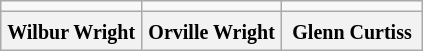<table class="wikitable" style="float:right;margin-left:1em;text-align:center;">
<tr>
<td width="33%"></td>
<td width="33%"></td>
<td width="33%"></td>
</tr>
<tr>
<th><small>Wilbur Wright</small></th>
<th><small>Orville Wright</small></th>
<th><small>Glenn Curtiss</small></th>
</tr>
</table>
